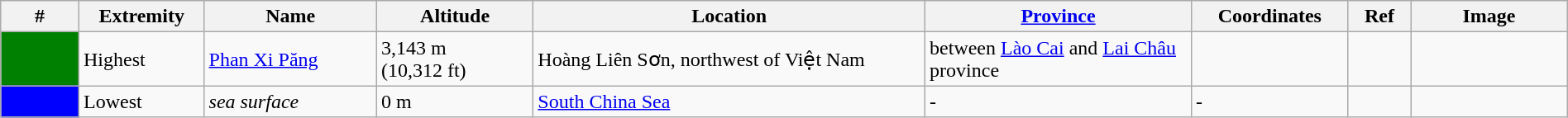<table class = "wikitable sortable" width="100%">
<tr>
<th width="5%" class="unsortable">#</th>
<th width="8%" class="unsortable">Extremity</th>
<th width="11%">Name</th>
<th width="10%">Altitude</th>
<th width="25" class="unsortable">Location</th>
<th width="17%" class="unsortable"><a href='#'>Province</a></th>
<th width="10%" class="unsortable">Coordinates</th>
<th width="4%" class="unsortable">Ref</th>
<th width="10%" class="unsortable">Image</th>
</tr>
<tr class="vcard">
<td style="background:green;"></td>
<td>Highest</td>
<td class="fn org"><a href='#'>Phan Xi Păng</a></td>
<td>3,143 m (10,312 ft)</td>
<td>Hoàng Liên Sơn, northwest of Việt Nam</td>
<td>between <a href='#'>Lào Cai</a> and <a href='#'>Lai Châu</a> province</td>
<td></td>
<td></td>
<td></td>
</tr>
<tr class="vcard">
<td style="background:blue;"></td>
<td>Lowest</td>
<td class="fn org"><em>sea surface</em></td>
<td>0 m</td>
<td><a href='#'>South China Sea</a></td>
<td>-</td>
<td>-</td>
<td></td>
<td></td>
</tr>
</table>
